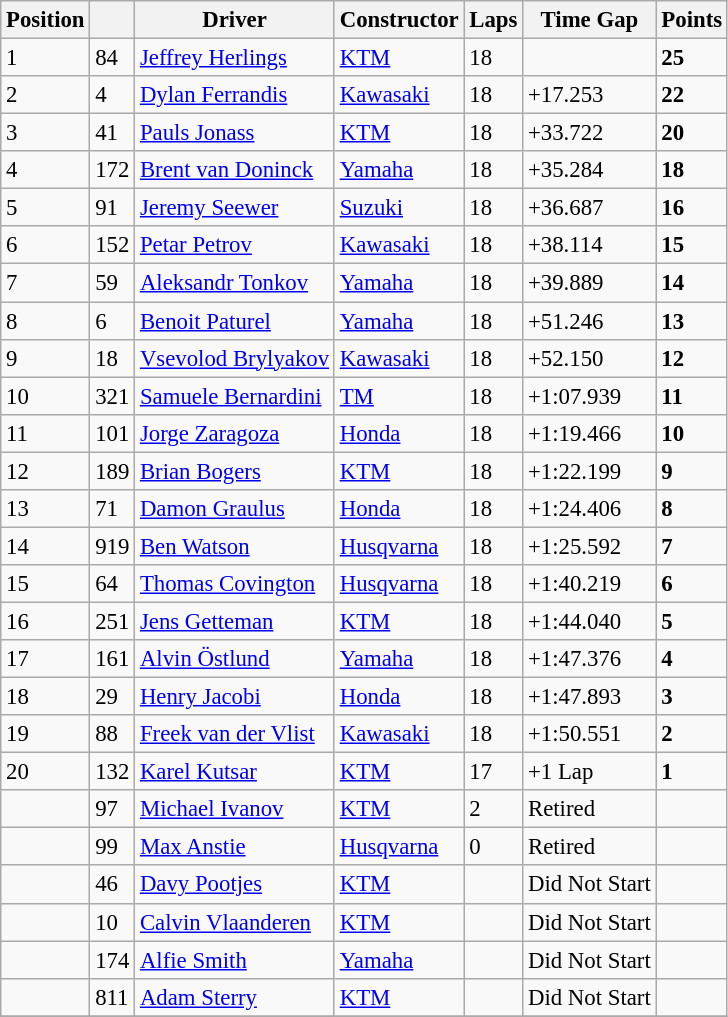<table class="wikitable" style="font-size:95%;">
<tr>
<th>Position</th>
<th></th>
<th>Driver</th>
<th>Constructor</th>
<th>Laps</th>
<th>Time Gap</th>
<th>Points</th>
</tr>
<tr>
<td>1</td>
<td>84</td>
<td> <a href='#'>Jeffrey Herlings</a></td>
<td><a href='#'>KTM</a></td>
<td>18</td>
<td></td>
<td><strong>25</strong></td>
</tr>
<tr>
<td>2</td>
<td>4</td>
<td> <a href='#'>Dylan Ferrandis</a></td>
<td><a href='#'>Kawasaki</a></td>
<td>18</td>
<td>+17.253</td>
<td><strong>22</strong></td>
</tr>
<tr>
<td>3</td>
<td>41</td>
<td> <a href='#'>Pauls Jonass</a></td>
<td><a href='#'>KTM</a></td>
<td>18</td>
<td>+33.722</td>
<td><strong>20</strong></td>
</tr>
<tr>
<td>4</td>
<td>172</td>
<td> <a href='#'>Brent van Doninck</a></td>
<td><a href='#'>Yamaha</a></td>
<td>18</td>
<td>+35.284</td>
<td><strong>18</strong></td>
</tr>
<tr>
<td>5</td>
<td>91</td>
<td><a href='#'>Jeremy Seewer</a></td>
<td><a href='#'>Suzuki</a></td>
<td>18</td>
<td>+36.687</td>
<td><strong>16</strong></td>
</tr>
<tr>
<td>6</td>
<td>152</td>
<td> <a href='#'>Petar Petrov</a></td>
<td><a href='#'>Kawasaki</a></td>
<td>18</td>
<td>+38.114</td>
<td><strong>15</strong></td>
</tr>
<tr>
<td>7</td>
<td>59</td>
<td> <a href='#'>Aleksandr Tonkov</a></td>
<td><a href='#'>Yamaha</a></td>
<td>18</td>
<td>+39.889</td>
<td><strong>14</strong></td>
</tr>
<tr>
<td>8</td>
<td>6</td>
<td> <a href='#'>Benoit Paturel</a></td>
<td><a href='#'>Yamaha</a></td>
<td>18</td>
<td>+51.246</td>
<td><strong>13</strong></td>
</tr>
<tr>
<td>9</td>
<td>18</td>
<td> <a href='#'>Vsevolod Brylyakov</a></td>
<td><a href='#'>Kawasaki</a></td>
<td>18</td>
<td>+52.150</td>
<td><strong>12</strong></td>
</tr>
<tr>
<td>10</td>
<td>321</td>
<td> <a href='#'>Samuele Bernardini</a></td>
<td><a href='#'>TM</a></td>
<td>18</td>
<td>+1:07.939</td>
<td><strong>11</strong></td>
</tr>
<tr>
<td>11</td>
<td>101</td>
<td> <a href='#'>Jorge Zaragoza</a></td>
<td><a href='#'>Honda</a></td>
<td>18</td>
<td>+1:19.466</td>
<td><strong>10</strong></td>
</tr>
<tr>
<td>12</td>
<td>189</td>
<td> <a href='#'>Brian Bogers</a></td>
<td><a href='#'>KTM</a></td>
<td>18</td>
<td>+1:22.199</td>
<td><strong>9</strong></td>
</tr>
<tr>
<td>13</td>
<td>71</td>
<td> <a href='#'>Damon Graulus</a></td>
<td><a href='#'>Honda</a></td>
<td>18</td>
<td>+1:24.406</td>
<td><strong>8</strong></td>
</tr>
<tr>
<td>14</td>
<td>919</td>
<td> <a href='#'>Ben Watson</a></td>
<td><a href='#'>Husqvarna</a></td>
<td>18</td>
<td>+1:25.592</td>
<td><strong>7</strong></td>
</tr>
<tr>
<td>15</td>
<td>64</td>
<td> <a href='#'>Thomas Covington</a></td>
<td><a href='#'>Husqvarna</a></td>
<td>18</td>
<td>+1:40.219</td>
<td><strong>6</strong></td>
</tr>
<tr>
<td>16</td>
<td>251</td>
<td> <a href='#'>Jens Getteman</a></td>
<td><a href='#'>KTM</a></td>
<td>18</td>
<td>+1:44.040</td>
<td><strong>5</strong></td>
</tr>
<tr>
<td>17</td>
<td>161</td>
<td> <a href='#'>Alvin Östlund</a></td>
<td><a href='#'>Yamaha</a></td>
<td>18</td>
<td>+1:47.376</td>
<td><strong>4</strong></td>
</tr>
<tr>
<td>18</td>
<td>29</td>
<td> <a href='#'>Henry Jacobi</a></td>
<td><a href='#'>Honda</a></td>
<td>18</td>
<td>+1:47.893</td>
<td><strong>3</strong></td>
</tr>
<tr>
<td>19</td>
<td>88</td>
<td> <a href='#'>Freek van der Vlist</a></td>
<td><a href='#'>Kawasaki</a></td>
<td>18</td>
<td>+1:50.551</td>
<td><strong>2</strong></td>
</tr>
<tr>
<td>20</td>
<td>132</td>
<td> <a href='#'>Karel Kutsar</a></td>
<td><a href='#'>KTM</a></td>
<td>17</td>
<td>+1 Lap</td>
<td><strong>1</strong></td>
</tr>
<tr>
<td></td>
<td>97</td>
<td> <a href='#'>Michael Ivanov</a></td>
<td><a href='#'>KTM</a></td>
<td>2</td>
<td>Retired</td>
<td></td>
</tr>
<tr>
<td></td>
<td>99</td>
<td> <a href='#'>Max Anstie</a></td>
<td><a href='#'>Husqvarna</a></td>
<td>0</td>
<td>Retired</td>
<td></td>
</tr>
<tr>
<td></td>
<td>46</td>
<td> <a href='#'>Davy Pootjes</a></td>
<td><a href='#'>KTM</a></td>
<td></td>
<td>Did Not Start</td>
<td></td>
</tr>
<tr>
<td></td>
<td>10</td>
<td> <a href='#'>Calvin Vlaanderen</a></td>
<td><a href='#'>KTM</a></td>
<td></td>
<td>Did Not Start</td>
<td></td>
</tr>
<tr>
<td></td>
<td>174</td>
<td> <a href='#'>Alfie Smith</a></td>
<td><a href='#'>Yamaha</a></td>
<td></td>
<td>Did Not Start</td>
<td></td>
</tr>
<tr>
<td></td>
<td>811</td>
<td> <a href='#'>Adam Sterry</a></td>
<td><a href='#'>KTM</a></td>
<td></td>
<td>Did Not Start</td>
<td></td>
</tr>
<tr>
</tr>
</table>
